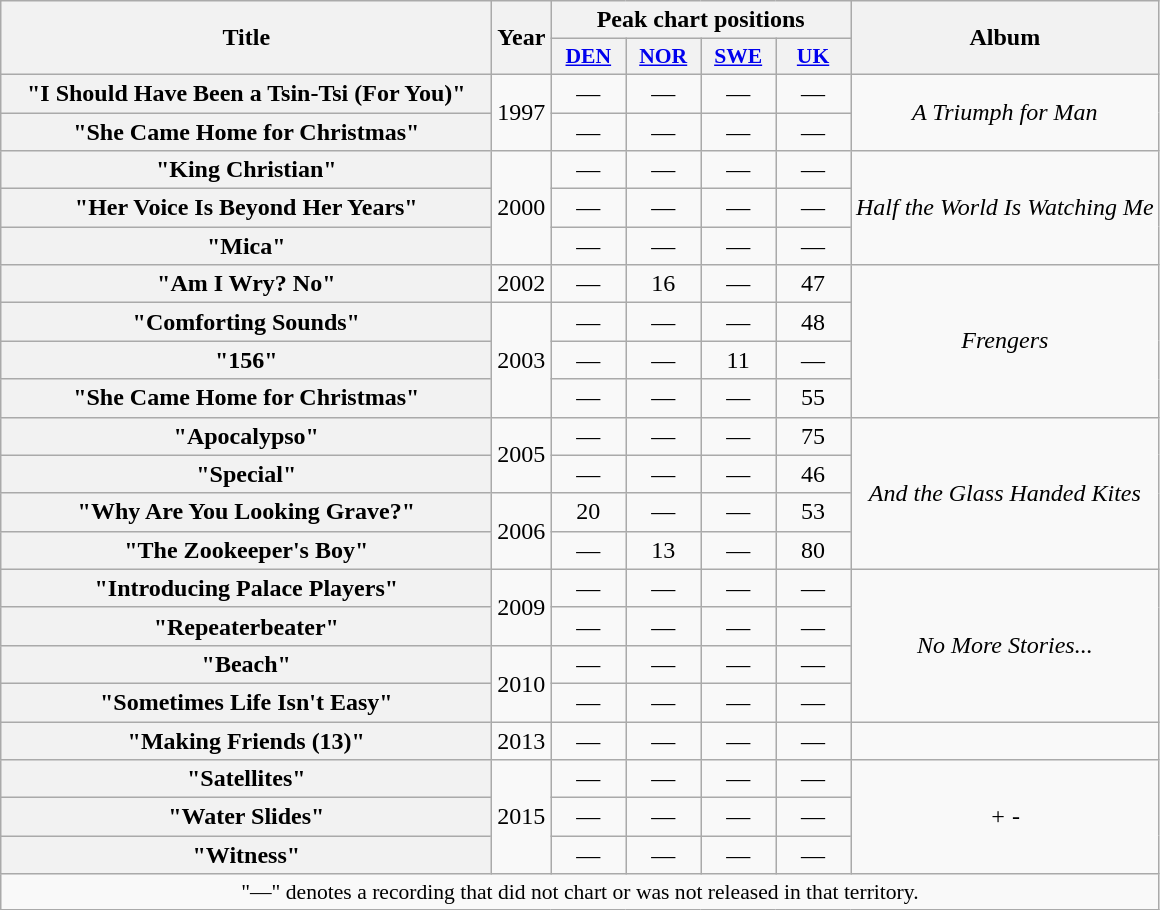<table class="wikitable plainrowheaders" style="text-align:center;" border="1">
<tr>
<th scope="col" rowspan="2" style="width:20em;">Title</th>
<th scope="col" rowspan="2">Year</th>
<th scope="col" colspan="4">Peak chart positions</th>
<th scope="col" rowspan="2">Album</th>
</tr>
<tr>
<th scope="col" style="width:3em; font-size:90%;"><a href='#'>DEN</a><br></th>
<th scope="col" style="width:3em; font-size:90%;"><a href='#'>NOR</a><br></th>
<th scope="col" style="width:3em; font-size:90%;"><a href='#'>SWE</a><br></th>
<th scope="col" style="width:3em; font-size:90%;"><a href='#'>UK</a><br></th>
</tr>
<tr>
<th scope="row">"I Should Have Been a Tsin-Tsi (For You)"</th>
<td rowspan="2">1997</td>
<td>—</td>
<td>—</td>
<td>—</td>
<td>—</td>
<td rowspan="2"><em>A Triumph for Man</em></td>
</tr>
<tr>
<th scope="row">"She Came Home for Christmas"</th>
<td>—</td>
<td>—</td>
<td>—</td>
<td>—</td>
</tr>
<tr>
<th scope="row">"King Christian"</th>
<td rowspan="3">2000</td>
<td>—</td>
<td>—</td>
<td>—</td>
<td>—</td>
<td rowspan="3"><em>Half the World Is Watching Me</em></td>
</tr>
<tr>
<th scope="row">"Her Voice Is Beyond Her Years"</th>
<td>—</td>
<td>—</td>
<td>—</td>
<td>—</td>
</tr>
<tr>
<th scope="row">"Mica"</th>
<td>—</td>
<td>—</td>
<td>—</td>
<td>—</td>
</tr>
<tr>
<th scope="row">"Am I Wry? No"</th>
<td>2002</td>
<td>—</td>
<td>16</td>
<td>—</td>
<td>47</td>
<td rowspan="4"><em>Frengers</em></td>
</tr>
<tr>
<th scope="row">"Comforting Sounds"</th>
<td rowspan="3">2003</td>
<td>—</td>
<td>—</td>
<td>—</td>
<td>48</td>
</tr>
<tr>
<th scope="row">"156"</th>
<td>—</td>
<td>—</td>
<td>11</td>
<td>—</td>
</tr>
<tr>
<th scope="row">"She Came Home for Christmas"</th>
<td>—</td>
<td>—</td>
<td>—</td>
<td>55</td>
</tr>
<tr>
<th scope="row">"Apocalypso"</th>
<td rowspan="2">2005</td>
<td>—</td>
<td>—</td>
<td>—</td>
<td>75</td>
<td rowspan="4"><em>And the Glass Handed Kites</em></td>
</tr>
<tr>
<th scope="row">"Special"</th>
<td>—</td>
<td>—</td>
<td>—</td>
<td>46</td>
</tr>
<tr>
<th scope="row">"Why Are You Looking Grave?"</th>
<td rowspan="2">2006</td>
<td>20</td>
<td>—</td>
<td>—</td>
<td>53</td>
</tr>
<tr>
<th scope="row">"The Zookeeper's Boy"</th>
<td>—</td>
<td>13</td>
<td>—</td>
<td>80</td>
</tr>
<tr>
<th scope="row">"Introducing Palace Players"</th>
<td rowspan="2">2009</td>
<td>—</td>
<td>—</td>
<td>—</td>
<td>—</td>
<td rowspan="4"><em>No More Stories...</em></td>
</tr>
<tr>
<th scope="row">"Repeaterbeater"</th>
<td>—</td>
<td>—</td>
<td>—</td>
<td>—</td>
</tr>
<tr>
<th scope="row">"Beach"</th>
<td rowspan="2">2010</td>
<td>—</td>
<td>—</td>
<td>—</td>
<td>—</td>
</tr>
<tr>
<th scope="row">"Sometimes Life Isn't Easy"</th>
<td>—</td>
<td>—</td>
<td>—</td>
<td>—</td>
</tr>
<tr>
<th scope="row">"Making Friends (13)"</th>
<td>2013</td>
<td>—</td>
<td>—</td>
<td>—</td>
<td>—</td>
<td></td>
</tr>
<tr>
<th scope="row">"Satellites"</th>
<td rowspan="3">2015</td>
<td>—</td>
<td>—</td>
<td>—</td>
<td>—</td>
<td rowspan="3"><em>+ -</em></td>
</tr>
<tr>
<th scope="row">"Water Slides"</th>
<td>—</td>
<td>—</td>
<td>—</td>
<td>—</td>
</tr>
<tr>
<th scope="row">"Witness"</th>
<td>—</td>
<td>—</td>
<td>—</td>
<td>—</td>
</tr>
<tr>
<td colspan="7" style="font-size:90%">"—" denotes a recording that did not chart or was not released in that territory.</td>
</tr>
</table>
